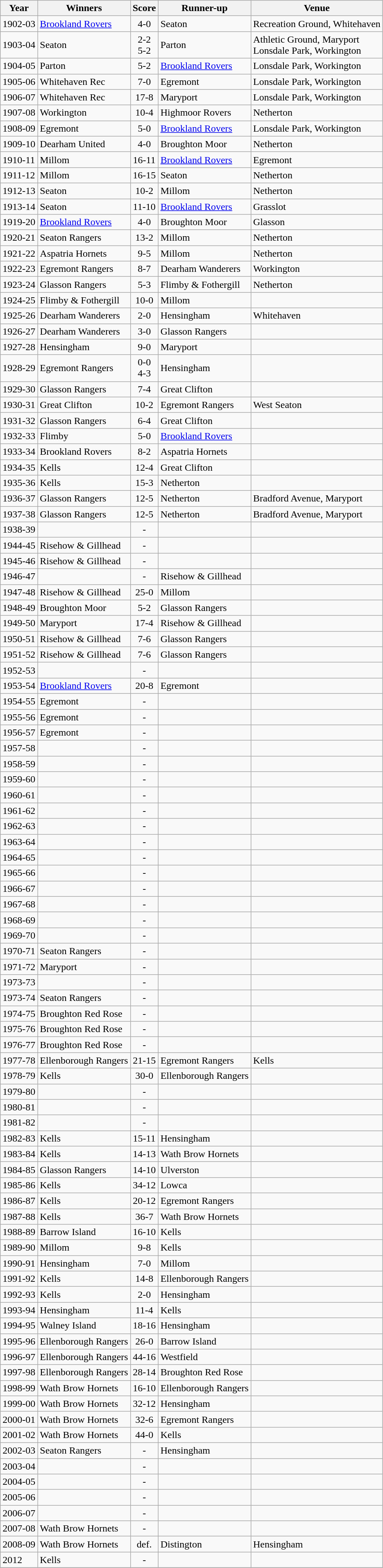<table class="sortable wikitable">
<tr>
<th>Year</th>
<th>Winners</th>
<th>Score</th>
<th>Runner-up</th>
<th>Venue</th>
</tr>
<tr>
<td>1902-03</td>
<td><a href='#'>Brookland Rovers</a></td>
<td align=center>4-0</td>
<td>Seaton</td>
<td>Recreation Ground, Whitehaven</td>
</tr>
<tr>
<td>1903-04</td>
<td>Seaton</td>
<td align=center>2-2<br>5-2</td>
<td>Parton</td>
<td>Athletic Ground, Maryport <br>Lonsdale Park, Workington</td>
</tr>
<tr>
<td>1904-05</td>
<td>Parton</td>
<td align=center>5-2</td>
<td><a href='#'>Brookland Rovers</a></td>
<td>Lonsdale Park, Workington</td>
</tr>
<tr>
<td>1905-06</td>
<td>Whitehaven Rec</td>
<td align=center>7-0</td>
<td>Egremont</td>
<td>Lonsdale Park, Workington</td>
</tr>
<tr>
<td>1906-07</td>
<td>Whitehaven Rec</td>
<td align=center>17-8</td>
<td>Maryport</td>
<td>Lonsdale Park, Workington</td>
</tr>
<tr>
<td>1907-08</td>
<td>Workington</td>
<td align=center>10-4</td>
<td>Highmoor Rovers</td>
<td>Netherton</td>
</tr>
<tr>
<td>1908-09</td>
<td>Egremont</td>
<td align=center>5-0</td>
<td><a href='#'>Brookland Rovers</a></td>
<td>Lonsdale Park, Workington</td>
</tr>
<tr>
<td>1909-10</td>
<td>Dearham United</td>
<td align=center>4-0</td>
<td>Broughton Moor</td>
<td>Netherton</td>
</tr>
<tr>
<td>1910-11</td>
<td>Millom</td>
<td align=center>16-11</td>
<td><a href='#'>Brookland Rovers</a></td>
<td>Egremont</td>
</tr>
<tr>
<td>1911-12</td>
<td>Millom</td>
<td align=center>16-15</td>
<td>Seaton</td>
<td>Netherton</td>
</tr>
<tr>
<td>1912-13</td>
<td>Seaton</td>
<td align=center>10-2</td>
<td>Millom</td>
<td>Netherton</td>
</tr>
<tr>
<td>1913-14</td>
<td>Seaton</td>
<td align=center>11-10</td>
<td><a href='#'>Brookland Rovers</a></td>
<td>Grasslot</td>
</tr>
<tr>
<td>1919-20</td>
<td><a href='#'>Brookland Rovers</a></td>
<td align=center>4-0</td>
<td>Broughton Moor</td>
<td>Glasson</td>
</tr>
<tr>
<td>1920-21</td>
<td>Seaton Rangers</td>
<td align=center>13-2</td>
<td>Millom</td>
<td>Netherton</td>
</tr>
<tr>
<td>1921-22</td>
<td>Aspatria Hornets</td>
<td align=center>9-5</td>
<td>Millom</td>
<td>Netherton</td>
</tr>
<tr>
<td>1922-23</td>
<td>Egremont Rangers</td>
<td align=center>8-7</td>
<td>Dearham Wanderers</td>
<td>Workington</td>
</tr>
<tr>
<td>1923-24</td>
<td>Glasson Rangers</td>
<td align=center>5-3</td>
<td>Flimby & Fothergill</td>
<td>Netherton</td>
</tr>
<tr>
<td>1924-25</td>
<td>Flimby & Fothergill</td>
<td align=center>10-0</td>
<td>Millom</td>
<td></td>
</tr>
<tr>
<td>1925-26</td>
<td>Dearham Wanderers</td>
<td align=center>2-0</td>
<td>Hensingham</td>
<td>Whitehaven</td>
</tr>
<tr>
<td>1926-27</td>
<td>Dearham Wanderers</td>
<td align=center>3-0</td>
<td>Glasson Rangers</td>
<td></td>
</tr>
<tr>
<td>1927-28</td>
<td>Hensingham</td>
<td align=center>9-0</td>
<td>Maryport</td>
<td></td>
</tr>
<tr>
<td>1928-29</td>
<td>Egremont Rangers</td>
<td align=center>0-0<br>4-3</td>
<td>Hensingham</td>
<td></td>
</tr>
<tr>
<td>1929-30</td>
<td>Glasson Rangers</td>
<td align=center>7-4</td>
<td>Great Clifton</td>
<td></td>
</tr>
<tr>
<td>1930-31</td>
<td>Great Clifton</td>
<td align=center>10-2</td>
<td>Egremont Rangers</td>
<td>West Seaton</td>
</tr>
<tr>
<td>1931-32</td>
<td>Glasson Rangers</td>
<td align=center>6-4</td>
<td>Great Clifton</td>
<td></td>
</tr>
<tr>
<td>1932-33</td>
<td>Flimby</td>
<td align=center>5-0</td>
<td><a href='#'>Brookland Rovers</a></td>
<td></td>
</tr>
<tr>
<td>1933-34</td>
<td>Brookland Rovers</td>
<td align=center>8-2</td>
<td>Aspatria Hornets</td>
<td></td>
</tr>
<tr>
<td>1934-35</td>
<td>Kells</td>
<td align=center>12-4</td>
<td>Great Clifton</td>
<td></td>
</tr>
<tr>
<td>1935-36</td>
<td>Kells</td>
<td align=center>15-3</td>
<td>Netherton</td>
<td></td>
</tr>
<tr>
<td>1936-37</td>
<td>Glasson Rangers</td>
<td align=center>12-5</td>
<td>Netherton</td>
<td>Bradford Avenue, Maryport</td>
</tr>
<tr>
<td>1937-38</td>
<td>Glasson Rangers</td>
<td align=center>12-5</td>
<td>Netherton</td>
<td>Bradford Avenue, Maryport</td>
</tr>
<tr>
<td>1938-39</td>
<td></td>
<td align=center>-</td>
<td></td>
<td></td>
</tr>
<tr>
<td>1944-45</td>
<td>Risehow & Gillhead</td>
<td align=center>-</td>
<td></td>
<td></td>
</tr>
<tr>
<td>1945-46</td>
<td>Risehow & Gillhead</td>
<td align=center>-</td>
<td></td>
<td></td>
</tr>
<tr>
<td>1946-47</td>
<td></td>
<td align=center>-</td>
<td>Risehow & Gillhead</td>
<td></td>
</tr>
<tr>
<td>1947-48</td>
<td>Risehow & Gillhead</td>
<td align=center>25-0</td>
<td>Millom</td>
<td></td>
</tr>
<tr>
<td>1948-49</td>
<td>Broughton Moor</td>
<td align=center>5-2</td>
<td>Glasson Rangers</td>
<td></td>
</tr>
<tr>
<td>1949-50</td>
<td>Maryport</td>
<td align=center>17-4</td>
<td>Risehow & Gillhead</td>
<td></td>
</tr>
<tr>
<td>1950-51</td>
<td>Risehow & Gillhead</td>
<td align=center>7-6</td>
<td>Glasson Rangers</td>
<td></td>
</tr>
<tr>
<td>1951-52</td>
<td>Risehow & Gillhead</td>
<td align=center>7-6</td>
<td>Glasson Rangers</td>
<td></td>
</tr>
<tr>
<td>1952-53</td>
<td></td>
<td align=center>-</td>
<td></td>
<td></td>
</tr>
<tr>
<td>1953-54</td>
<td><a href='#'>Brookland Rovers</a></td>
<td align=center>20-8</td>
<td>Egremont</td>
<td></td>
</tr>
<tr>
<td>1954-55</td>
<td>Egremont</td>
<td align=center>-</td>
<td></td>
<td></td>
</tr>
<tr>
<td>1955-56</td>
<td>Egremont</td>
<td align=center>-</td>
<td></td>
<td></td>
</tr>
<tr>
<td>1956-57</td>
<td>Egremont</td>
<td align=center>-</td>
<td></td>
<td></td>
</tr>
<tr>
<td>1957-58</td>
<td></td>
<td align=center>-</td>
<td></td>
<td></td>
</tr>
<tr>
<td>1958-59</td>
<td></td>
<td align=center>-</td>
<td></td>
<td></td>
</tr>
<tr>
<td>1959-60</td>
<td></td>
<td align=center>-</td>
<td></td>
<td></td>
</tr>
<tr>
<td>1960-61</td>
<td></td>
<td align=center>-</td>
<td></td>
<td></td>
</tr>
<tr>
<td>1961-62</td>
<td></td>
<td align=center>-</td>
<td></td>
<td></td>
</tr>
<tr>
<td>1962-63</td>
<td></td>
<td align=center>-</td>
<td></td>
<td></td>
</tr>
<tr>
<td>1963-64</td>
<td></td>
<td align=center>-</td>
<td></td>
<td></td>
</tr>
<tr>
<td>1964-65</td>
<td></td>
<td align=center>-</td>
<td></td>
<td></td>
</tr>
<tr>
<td>1965-66</td>
<td></td>
<td align=center>-</td>
<td></td>
<td></td>
</tr>
<tr>
<td>1966-67</td>
<td></td>
<td align=center>-</td>
<td></td>
<td></td>
</tr>
<tr>
<td>1967-68</td>
<td></td>
<td align=center>-</td>
<td></td>
<td></td>
</tr>
<tr>
<td>1968-69</td>
<td></td>
<td align=center>-</td>
<td></td>
<td></td>
</tr>
<tr>
<td>1969-70</td>
<td></td>
<td align=center>-</td>
<td></td>
<td></td>
</tr>
<tr>
<td>1970-71</td>
<td>Seaton Rangers</td>
<td align=center>-</td>
<td></td>
<td></td>
</tr>
<tr>
<td>1971-72</td>
<td>Maryport</td>
<td align=center>-</td>
<td></td>
<td></td>
</tr>
<tr>
<td>1973-73</td>
<td></td>
<td align=center>-</td>
<td></td>
<td></td>
</tr>
<tr>
<td>1973-74</td>
<td>Seaton Rangers</td>
<td align=center>-</td>
<td></td>
<td></td>
</tr>
<tr>
<td>1974-75</td>
<td>Broughton Red Rose</td>
<td align=center>-</td>
<td></td>
<td></td>
</tr>
<tr>
<td>1975-76</td>
<td>Broughton Red Rose</td>
<td align=center>-</td>
<td></td>
<td></td>
</tr>
<tr>
<td>1976-77</td>
<td>Broughton Red Rose</td>
<td align=center>-</td>
<td></td>
<td></td>
</tr>
<tr>
<td>1977-78</td>
<td>Ellenborough Rangers</td>
<td align=center>21-15</td>
<td>Egremont Rangers</td>
<td>Kells</td>
</tr>
<tr>
<td>1978-79</td>
<td>Kells</td>
<td align=center>30-0</td>
<td>Ellenborough Rangers</td>
<td></td>
</tr>
<tr>
<td>1979-80</td>
<td></td>
<td align=center>-</td>
<td></td>
<td></td>
</tr>
<tr>
<td>1980-81</td>
<td></td>
<td align=center>-</td>
<td></td>
<td></td>
</tr>
<tr>
<td>1981-82</td>
<td></td>
<td align=center>-</td>
<td></td>
<td></td>
</tr>
<tr>
<td>1982-83</td>
<td>Kells</td>
<td align=center>15-11</td>
<td>Hensingham</td>
<td></td>
</tr>
<tr>
<td>1983-84</td>
<td>Kells</td>
<td align=center>14-13</td>
<td>Wath Brow Hornets</td>
<td></td>
</tr>
<tr>
<td>1984-85</td>
<td>Glasson Rangers</td>
<td align=center>14-10</td>
<td>Ulverston</td>
<td></td>
</tr>
<tr>
<td>1985-86</td>
<td>Kells</td>
<td align=center>34-12</td>
<td>Lowca</td>
<td></td>
</tr>
<tr>
<td>1986-87</td>
<td>Kells</td>
<td align=center>20-12</td>
<td>Egremont Rangers</td>
<td></td>
</tr>
<tr>
<td>1987-88</td>
<td>Kells</td>
<td align=center>36-7</td>
<td>Wath Brow Hornets</td>
<td></td>
</tr>
<tr>
<td>1988-89</td>
<td>Barrow Island</td>
<td align=center>16-10</td>
<td>Kells</td>
<td></td>
</tr>
<tr>
<td>1989-90</td>
<td>Millom</td>
<td align=center>9-8</td>
<td>Kells</td>
<td></td>
</tr>
<tr>
<td>1990-91</td>
<td>Hensingham</td>
<td align=center>7-0</td>
<td>Millom</td>
<td></td>
</tr>
<tr>
<td>1991-92</td>
<td>Kells</td>
<td align=center>14-8</td>
<td>Ellenborough Rangers</td>
<td></td>
</tr>
<tr>
<td>1992-93</td>
<td>Kells</td>
<td align=center>2-0</td>
<td>Hensingham</td>
<td></td>
</tr>
<tr>
<td>1993-94</td>
<td>Hensingham</td>
<td align=center>11-4</td>
<td>Kells</td>
<td></td>
</tr>
<tr>
<td>1994-95</td>
<td>Walney Island</td>
<td align=center>18-16</td>
<td>Hensingham</td>
<td></td>
</tr>
<tr>
<td>1995-96</td>
<td>Ellenborough Rangers</td>
<td align=center>26-0</td>
<td>Barrow Island</td>
<td></td>
</tr>
<tr>
<td>1996-97</td>
<td>Ellenborough Rangers</td>
<td align=center>44-16</td>
<td>Westfield</td>
<td></td>
</tr>
<tr>
<td>1997-98</td>
<td>Ellenborough Rangers</td>
<td align=center>28-14</td>
<td>Broughton Red Rose</td>
<td></td>
</tr>
<tr>
<td>1998-99</td>
<td>Wath Brow Hornets</td>
<td align=center>16-10</td>
<td>Ellenborough Rangers</td>
<td></td>
</tr>
<tr>
<td>1999-00</td>
<td>Wath Brow Hornets</td>
<td align=center>32-12</td>
<td>Hensingham</td>
<td></td>
</tr>
<tr>
<td>2000-01</td>
<td>Wath Brow Hornets</td>
<td align=center>32-6</td>
<td>Egremont Rangers</td>
<td></td>
</tr>
<tr>
<td>2001-02</td>
<td>Wath Brow Hornets</td>
<td align=center>44-0</td>
<td>Kells</td>
<td></td>
</tr>
<tr>
<td>2002-03</td>
<td>Seaton Rangers</td>
<td align=center>-</td>
<td>Hensingham</td>
<td></td>
</tr>
<tr>
<td>2003-04</td>
<td></td>
<td align=center>-</td>
<td></td>
<td></td>
</tr>
<tr>
<td>2004-05</td>
<td></td>
<td align=center>-</td>
<td></td>
<td></td>
</tr>
<tr>
<td>2005-06</td>
<td></td>
<td align=center>-</td>
<td></td>
<td></td>
</tr>
<tr>
<td>2006-07</td>
<td></td>
<td align=center>-</td>
<td></td>
<td></td>
</tr>
<tr>
<td>2007-08</td>
<td>Wath Brow Hornets</td>
<td align=center>-</td>
<td></td>
<td></td>
</tr>
<tr>
<td>2008-09</td>
<td>Wath Brow Hornets</td>
<td align=center>def.</td>
<td>Distington</td>
<td>Hensingham</td>
</tr>
<tr>
<td>2012</td>
<td>Kells</td>
<td align=center>-</td>
<td></td>
<td></td>
</tr>
<tr>
</tr>
</table>
